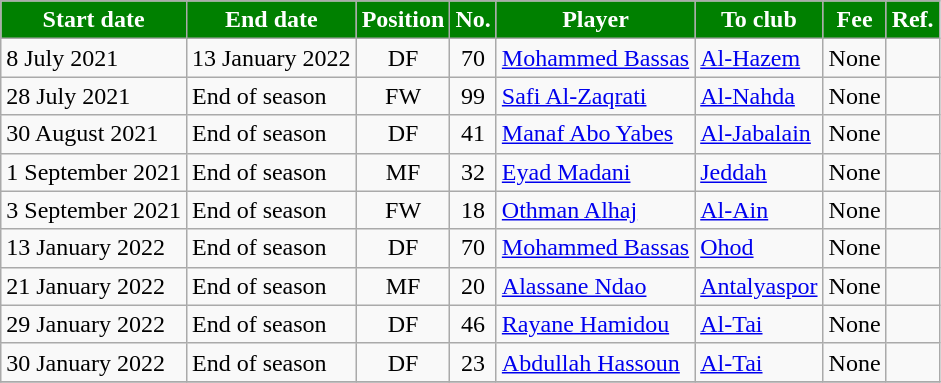<table class="wikitable sortable">
<tr>
<th style="background:green; color:white;"><strong>Start date</strong></th>
<th style="background:green; color:white;"><strong>End date</strong></th>
<th style="background:green; color:white;"><strong>Position</strong></th>
<th style="background:green; color:white;"><strong>No.</strong></th>
<th style="background:green; color:white;"><strong>Player</strong></th>
<th style="background:green; color:white;"><strong>To club</strong></th>
<th style="background:green; color:white;"><strong>Fee</strong></th>
<th style="background:green; color:white;"><strong>Ref.</strong></th>
</tr>
<tr>
<td>8 July 2021</td>
<td>13 January 2022</td>
<td style="text-align:center;">DF</td>
<td style="text-align:center;">70</td>
<td style="text-align:left;"> <a href='#'>Mohammed Bassas</a></td>
<td style="text-align:left;"> <a href='#'>Al-Hazem</a></td>
<td>None</td>
<td></td>
</tr>
<tr>
<td>28 July 2021</td>
<td>End of season</td>
<td style="text-align:center;">FW</td>
<td style="text-align:center;">99</td>
<td style="text-align:left;"> <a href='#'>Safi Al-Zaqrati</a></td>
<td style="text-align:left;"> <a href='#'>Al-Nahda</a></td>
<td>None</td>
<td></td>
</tr>
<tr>
<td>30 August 2021</td>
<td>End of season</td>
<td style="text-align:center;">DF</td>
<td style="text-align:center;">41</td>
<td style="text-align:left;"> <a href='#'>Manaf Abo Yabes</a></td>
<td style="text-align:left;"> <a href='#'>Al-Jabalain</a></td>
<td>None</td>
<td></td>
</tr>
<tr>
<td>1 September 2021</td>
<td>End of season</td>
<td style="text-align:center;">MF</td>
<td style="text-align:center;">32</td>
<td style="text-align:left;"> <a href='#'>Eyad Madani</a></td>
<td style="text-align:left;"> <a href='#'>Jeddah</a></td>
<td>None</td>
<td></td>
</tr>
<tr>
<td>3 September 2021</td>
<td>End of season</td>
<td style="text-align:center;">FW</td>
<td style="text-align:center;">18</td>
<td style="text-align:left;"> <a href='#'>Othman Alhaj</a></td>
<td style="text-align:left;"> <a href='#'>Al-Ain</a></td>
<td>None</td>
<td></td>
</tr>
<tr>
<td>13 January 2022</td>
<td>End of season</td>
<td style="text-align:center;">DF</td>
<td style="text-align:center;">70</td>
<td style="text-align:left;"> <a href='#'>Mohammed Bassas</a></td>
<td style="text-align:left;"> <a href='#'>Ohod</a></td>
<td>None</td>
<td></td>
</tr>
<tr>
<td>21 January 2022</td>
<td>End of season</td>
<td style="text-align:center;">MF</td>
<td style="text-align:center;">20</td>
<td style="text-align:left;"> <a href='#'>Alassane Ndao</a></td>
<td style="text-align:left;"> <a href='#'>Antalyaspor</a></td>
<td>None</td>
<td></td>
</tr>
<tr>
<td>29 January 2022</td>
<td>End of season</td>
<td style="text-align:center;">DF</td>
<td style="text-align:center;">46</td>
<td style="text-align:left;"> <a href='#'>Rayane Hamidou</a></td>
<td style="text-align:left;"> <a href='#'>Al-Tai</a></td>
<td>None</td>
<td></td>
</tr>
<tr>
<td>30 January 2022</td>
<td>End of season</td>
<td style="text-align:center;">DF</td>
<td style="text-align:center;">23</td>
<td style="text-align:left;"> <a href='#'>Abdullah Hassoun</a></td>
<td style="text-align:left;"> <a href='#'>Al-Tai</a></td>
<td>None</td>
<td></td>
</tr>
<tr>
</tr>
</table>
